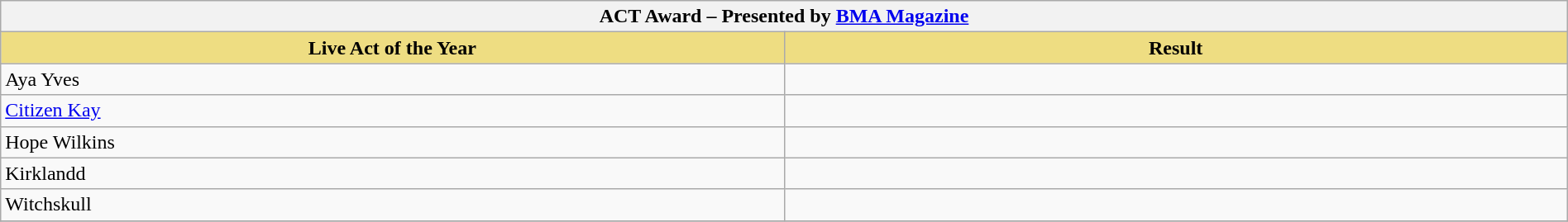<table class="wikitable" width=100%>
<tr>
<th colspan="2">ACT Award – Presented by <a href='#'>BMA Magazine</a></th>
</tr>
<tr>
<th style="width:10%;background:#EEDD82;">Live Act of the Year</th>
<th style="width:10%;background:#EEDD82;">Result</th>
</tr>
<tr>
<td>Aya Yves</td>
<td></td>
</tr>
<tr>
<td><a href='#'>Citizen Kay</a></td>
<td></td>
</tr>
<tr>
<td>Hope Wilkins</td>
<td></td>
</tr>
<tr>
<td>Kirklandd</td>
<td></td>
</tr>
<tr>
<td>Witchskull</td>
<td></td>
</tr>
<tr>
</tr>
</table>
